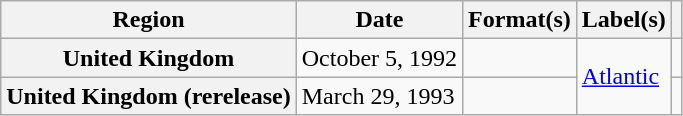<table class="wikitable plainrowheaders">
<tr>
<th scope="col">Region</th>
<th scope="col">Date</th>
<th scope="col">Format(s)</th>
<th scope="col">Label(s)</th>
<th scope="col"></th>
</tr>
<tr>
<th scope="row">United Kingdom</th>
<td>October 5, 1992</td>
<td></td>
<td rowspan="2"><a href='#'>Atlantic</a></td>
<td></td>
</tr>
<tr>
<th scope="row">United Kingdom (rerelease)</th>
<td>March 29, 1993</td>
<td></td>
<td></td>
</tr>
</table>
